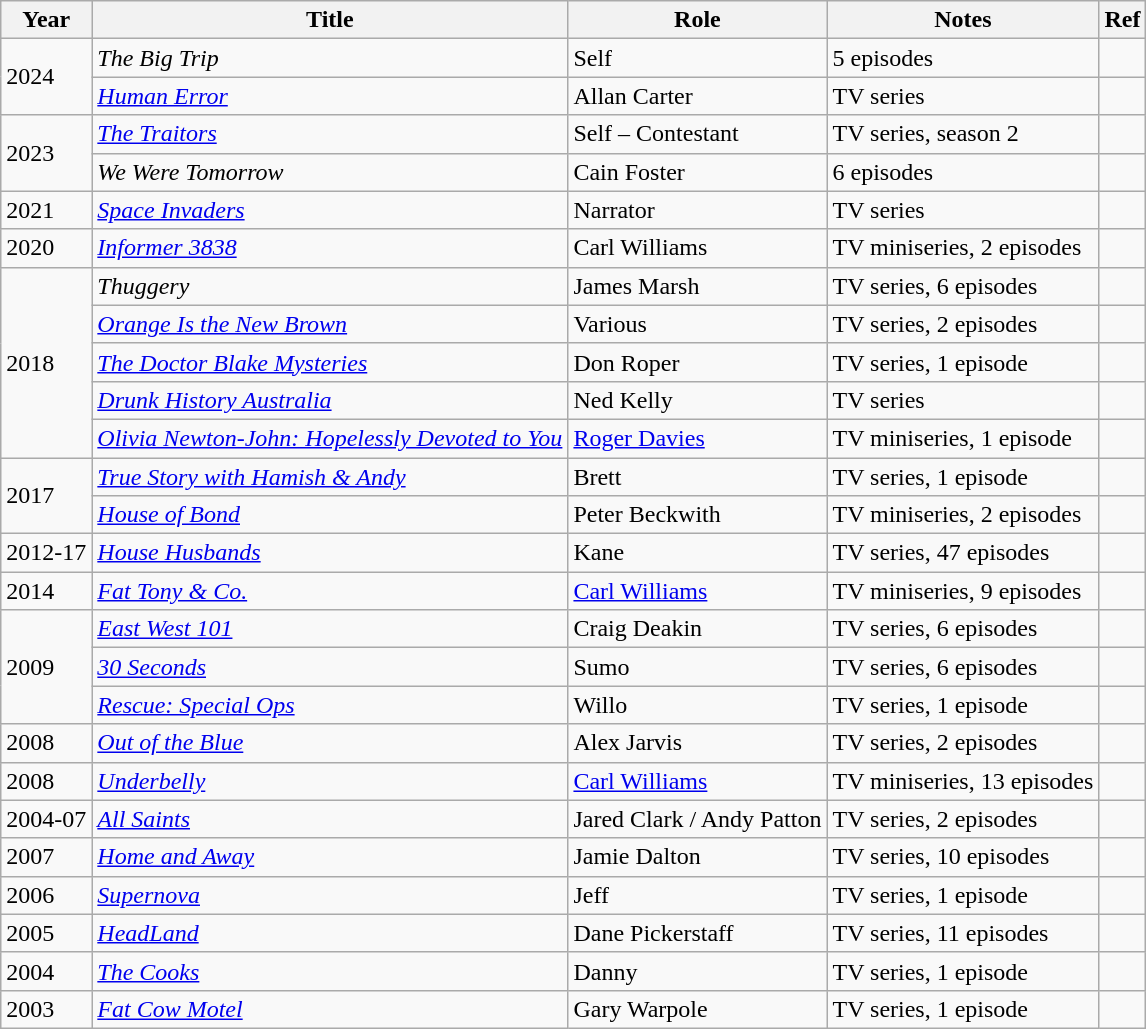<table class="wikitable sortable">
<tr>
<th>Year</th>
<th>Title</th>
<th>Role</th>
<th>Notes</th>
<th>Ref</th>
</tr>
<tr>
<td rowspan="2">2024</td>
<td><em>The Big Trip</em></td>
<td>Self</td>
<td>5 episodes</td>
<td></td>
</tr>
<tr>
<td><em><a href='#'>Human Error</a></em></td>
<td>Allan Carter</td>
<td>TV series</td>
<td></td>
</tr>
<tr>
<td rowspan="2">2023</td>
<td><em><a href='#'>The Traitors</a></em></td>
<td>Self – Contestant</td>
<td>TV series, season 2</td>
<td></td>
</tr>
<tr>
<td><em>We Were Tomorrow</em></td>
<td>Cain Foster</td>
<td>6 episodes</td>
<td></td>
</tr>
<tr>
<td>2021</td>
<td><em><a href='#'>Space Invaders</a></em></td>
<td>Narrator</td>
<td>TV series</td>
<td></td>
</tr>
<tr>
<td>2020</td>
<td><em><a href='#'>Informer 3838</a></em></td>
<td>Carl Williams</td>
<td>TV miniseries, 2 episodes</td>
<td></td>
</tr>
<tr>
<td rowspan="5">2018</td>
<td><em>Thuggery</em></td>
<td>James Marsh</td>
<td>TV series, 6 episodes</td>
<td></td>
</tr>
<tr>
<td><em><a href='#'>Orange Is the New Brown</a></em></td>
<td>Various</td>
<td>TV series, 2 episodes</td>
<td></td>
</tr>
<tr>
<td><em><a href='#'>The Doctor Blake Mysteries</a></em></td>
<td>Don Roper</td>
<td>TV series, 1 episode</td>
<td></td>
</tr>
<tr>
<td><em><a href='#'>Drunk History Australia</a></em></td>
<td>Ned Kelly</td>
<td>TV series</td>
<td></td>
</tr>
<tr>
<td><em><a href='#'>Olivia Newton-John: Hopelessly Devoted to You</a></em></td>
<td><a href='#'>Roger Davies</a></td>
<td>TV miniseries, 1 episode</td>
<td></td>
</tr>
<tr>
<td rowspan="2">2017</td>
<td><em><a href='#'>True Story with Hamish & Andy</a></em></td>
<td>Brett</td>
<td>TV series, 1 episode</td>
<td></td>
</tr>
<tr>
<td><em><a href='#'>House of Bond</a></em></td>
<td>Peter Beckwith</td>
<td>TV miniseries, 2 episodes</td>
<td></td>
</tr>
<tr>
<td>2012-17</td>
<td><em><a href='#'>House Husbands</a></em></td>
<td>Kane</td>
<td>TV series, 47 episodes</td>
<td></td>
</tr>
<tr>
<td>2014</td>
<td><em><a href='#'>Fat Tony & Co.</a></em></td>
<td><a href='#'>Carl Williams</a></td>
<td>TV miniseries, 9 episodes</td>
<td></td>
</tr>
<tr>
<td rowspan="3">2009</td>
<td><em><a href='#'>East West 101</a></em></td>
<td>Craig Deakin</td>
<td>TV series, 6 episodes</td>
<td></td>
</tr>
<tr>
<td><em><a href='#'>30 Seconds</a></em></td>
<td>Sumo</td>
<td>TV series, 6 episodes</td>
<td></td>
</tr>
<tr>
<td><em><a href='#'>Rescue: Special Ops</a></em></td>
<td>Willo</td>
<td>TV series, 1 episode</td>
<td></td>
</tr>
<tr>
<td>2008</td>
<td><em><a href='#'>Out of the Blue</a></em></td>
<td>Alex Jarvis</td>
<td>TV series, 2 episodes</td>
<td></td>
</tr>
<tr>
<td>2008</td>
<td><em><a href='#'>Underbelly</a></em></td>
<td><a href='#'>Carl Williams</a></td>
<td>TV miniseries, 13 episodes</td>
<td></td>
</tr>
<tr>
<td>2004-07</td>
<td><em><a href='#'>All Saints</a></em></td>
<td>Jared Clark / Andy Patton</td>
<td>TV series, 2 episodes</td>
<td></td>
</tr>
<tr>
<td>2007</td>
<td><em><a href='#'>Home and Away</a></em></td>
<td>Jamie Dalton</td>
<td>TV series, 10 episodes</td>
<td></td>
</tr>
<tr>
<td>2006</td>
<td><em><a href='#'>Supernova</a></em></td>
<td>Jeff</td>
<td>TV series, 1 episode</td>
<td></td>
</tr>
<tr>
<td>2005</td>
<td><em><a href='#'>HeadLand</a></em></td>
<td>Dane Pickerstaff</td>
<td>TV series, 11 episodes</td>
<td></td>
</tr>
<tr>
<td>2004</td>
<td><em><a href='#'>The Cooks</a></em></td>
<td>Danny</td>
<td>TV series, 1 episode</td>
<td></td>
</tr>
<tr>
<td>2003</td>
<td><em><a href='#'>Fat Cow Motel</a></em></td>
<td>Gary Warpole</td>
<td>TV series, 1 episode</td>
<td></td>
</tr>
</table>
